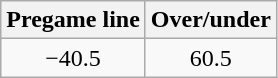<table class="wikitable" style="margin-left: auto; margin-right: auto; border: none; display: inline-table;">
<tr style="text-align:center">
<th style=>Pregame line</th>
<th style=>Over/under</th>
</tr>
<tr style="text-align:center">
<td>−40.5</td>
<td>60.5</td>
</tr>
</table>
